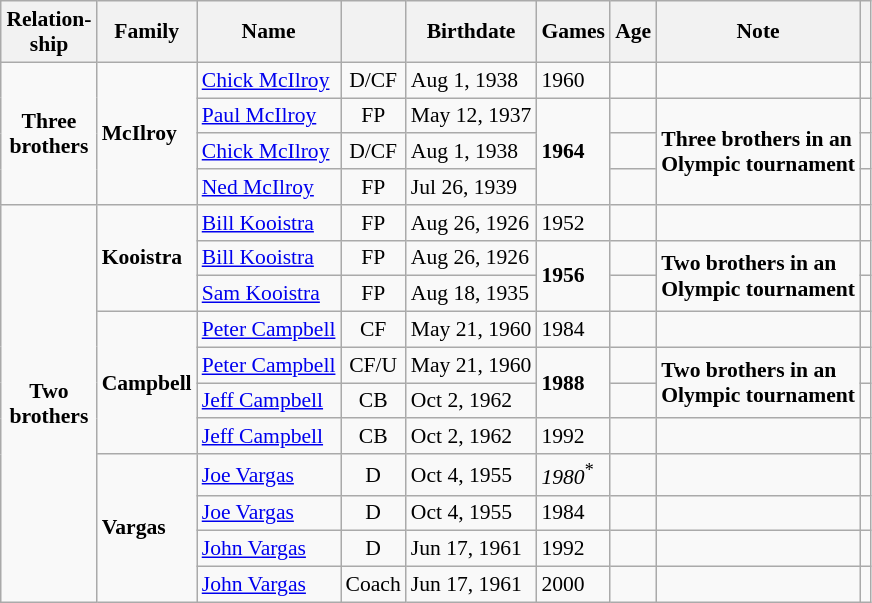<table class="wikitable sortable" style="text-align: left; font-size: 90%; margin-left: 1em;">
<tr>
<th>Relation-<br>ship</th>
<th>Family</th>
<th>Name</th>
<th></th>
<th>Birthdate</th>
<th>Games</th>
<th>Age</th>
<th>Note</th>
<th></th>
</tr>
<tr>
<td rowspan="4" style="text-align: center;"><strong>Three<br>brothers</strong></td>
<td rowspan="4"><strong>McIlroy</strong></td>
<td data-sort-value="McIlroy, Chick"><a href='#'>Chick McIlroy</a></td>
<td style="text-align: center;">D/CF</td>
<td>Aug 1, 1938</td>
<td>1960</td>
<td></td>
<td></td>
<td></td>
</tr>
<tr>
<td data-sort-value="McIlroy, Paul"><a href='#'>Paul McIlroy</a></td>
<td style="text-align: center;">FP</td>
<td>May 12, 1937</td>
<td rowspan="3"><strong>1964</strong></td>
<td></td>
<td rowspan="3"><strong>Three brothers in an<br>Olympic tournament</strong></td>
<td></td>
</tr>
<tr>
<td data-sort-value="McIlroy, Chick"><a href='#'>Chick McIlroy</a></td>
<td style="text-align: center;">D/CF</td>
<td>Aug 1, 1938</td>
<td></td>
<td></td>
</tr>
<tr>
<td data-sort-value="McIlroy, Ned"><a href='#'>Ned McIlroy</a></td>
<td style="text-align: center;">FP</td>
<td>Jul 26, 1939</td>
<td></td>
<td></td>
</tr>
<tr>
<td rowspan="11" style="text-align: center;"><strong>Two<br>brothers</strong></td>
<td rowspan="3"><strong>Kooistra</strong></td>
<td data-sort-value="Kooistra, Bill"><a href='#'>Bill Kooistra</a></td>
<td style="text-align: center;">FP</td>
<td>Aug 26, 1926</td>
<td>1952</td>
<td></td>
<td></td>
<td></td>
</tr>
<tr>
<td data-sort-value="Kooistra, Bill"><a href='#'>Bill Kooistra</a></td>
<td style="text-align: center;">FP</td>
<td>Aug 26, 1926</td>
<td rowspan="2"><strong>1956</strong></td>
<td></td>
<td rowspan="2"><strong>Two brothers in an<br>Olympic tournament</strong></td>
<td></td>
</tr>
<tr>
<td data-sort-value="Kooistra, Sam"><a href='#'>Sam Kooistra</a></td>
<td style="text-align: center;">FP</td>
<td>Aug 18, 1935</td>
<td></td>
<td></td>
</tr>
<tr>
<td rowspan="4"><strong>Campbell</strong></td>
<td data-sort-value="Campbell, Peter"><a href='#'>Peter Campbell</a></td>
<td style="text-align: center;">CF</td>
<td>May 21, 1960</td>
<td>1984 </td>
<td></td>
<td></td>
<td></td>
</tr>
<tr>
<td data-sort-value="Campbell, Peter"><a href='#'>Peter Campbell</a></td>
<td style="text-align: center;">CF/U</td>
<td>May 21, 1960</td>
<td rowspan="2"><strong>1988 </strong></td>
<td></td>
<td rowspan="2"><strong>Two brothers in an<br>Olympic tournament</strong></td>
<td></td>
</tr>
<tr>
<td data-sort-value="Campbell, Jeff"><a href='#'>Jeff Campbell</a></td>
<td style="text-align: center;">CB</td>
<td>Oct 2, 1962</td>
<td></td>
<td></td>
</tr>
<tr>
<td data-sort-value="Campbell, Jeff"><a href='#'>Jeff Campbell</a></td>
<td style="text-align: center;">CB</td>
<td>Oct 2, 1962</td>
<td>1992</td>
<td></td>
<td></td>
<td></td>
</tr>
<tr>
<td rowspan="4"><strong>Vargas</strong></td>
<td data-sort-value="Vargas, Joe"><a href='#'>Joe Vargas</a></td>
<td style="text-align: center;">D</td>
<td>Oct 4, 1955</td>
<td><em>1980</em><sup>*</sup></td>
<td></td>
<td></td>
<td></td>
</tr>
<tr>
<td data-sort-value="Vargas, Joe"><a href='#'>Joe Vargas</a></td>
<td style="text-align: center;">D</td>
<td>Oct 4, 1955</td>
<td>1984 </td>
<td></td>
<td></td>
<td></td>
</tr>
<tr>
<td data-sort-value="Vargas, John"><a href='#'>John Vargas</a></td>
<td style="text-align: center;">D</td>
<td>Jun 17, 1961</td>
<td>1992</td>
<td></td>
<td></td>
<td></td>
</tr>
<tr>
<td data-sort-value="Vargas, John"><a href='#'>John Vargas</a></td>
<td style="text-align: center;">Coach</td>
<td>Jun 17, 1961</td>
<td>2000</td>
<td></td>
<td></td>
<td></td>
</tr>
</table>
